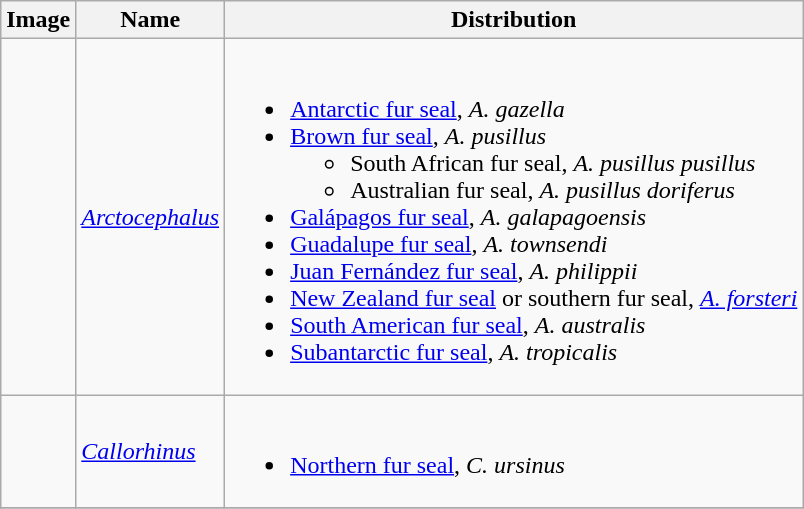<table class="wikitable">
<tr>
<th>Image</th>
<th>Name</th>
<th>Distribution</th>
</tr>
<tr>
<td></td>
<td><em><a href='#'>Arctocephalus</a></em> </td>
<td><br><ul><li><a href='#'>Antarctic fur seal</a>, <em>A. gazella</em></li><li><a href='#'>Brown fur seal</a>, <em>A. pusillus</em><ul><li>South African fur seal, <em>A. pusillus pusillus</em></li><li>Australian fur seal, <em>A. pusillus doriferus</em></li></ul></li><li><a href='#'>Galápagos fur seal</a>, <em>A. galapagoensis</em></li><li><a href='#'>Guadalupe fur seal</a>, <em>A. townsendi</em></li><li><a href='#'>Juan Fernández fur seal</a>, <em>A. philippii</em></li><li><a href='#'>New Zealand fur seal</a> or southern fur seal, <em><a href='#'>A. forsteri</a></em></li><li><a href='#'>South American fur seal</a>, <em>A. australis</em></li><li><a href='#'>Subantarctic fur seal</a>, <em>A. tropicalis</em></li></ul></td>
</tr>
<tr>
<td></td>
<td><em><a href='#'>Callorhinus</a></em> </td>
<td><br><ul><li><a href='#'>Northern fur seal</a>, <em>C. ursinus</em></li></ul></td>
</tr>
<tr>
</tr>
</table>
